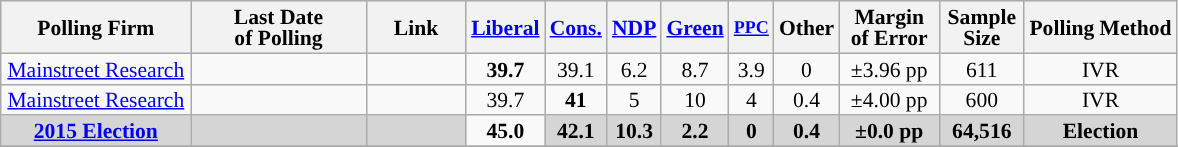<table class="wikitable sortable" style="text-align:center;font-size:90%;line-height:14px;">
<tr style="background:#e9e9e9;">
<th style="width:120px">Polling Firm</th>
<th style="width:110px">Last Date<br>of Polling</th>
<th style="width:60px" class="unsortable">Link</th>
<th style="background-color:"><strong><a href='#'>Liberal</a></strong></th>
<th style="background-color:"><strong><a href='#'>Cons.</a></strong></th>
<th style="background-color:"><strong><a href='#'>NDP</a></strong></th>
<th style="background-color:"><strong><a href='#'>Green</a></strong></th>
<th style="background-color:"><strong><small><a href='#'>PPC</a></small></strong></th>
<th style="background-color:"><strong>Other</strong></th>
<th style="width:60px;" class=unsortable>Margin<br>of Error</th>
<th style="width:50px;" class=unsortable>Sample<br>Size</th>
<th class=unsortable>Polling Method</th>
</tr>
<tr>
<td><a href='#'>Mainstreet Research</a></td>
<td></td>
<td></td>
<td><strong>39.7</strong></td>
<td>39.1</td>
<td>6.2</td>
<td>8.7</td>
<td>3.9</td>
<td>0</td>
<td>±3.96 pp</td>
<td>611</td>
<td>IVR</td>
</tr>
<tr>
<td><a href='#'>Mainstreet Research</a></td>
<td></td>
<td></td>
<td>39.7</td>
<td><strong>41</strong></td>
<td>5</td>
<td>10</td>
<td>4</td>
<td>0.4</td>
<td>±4.00 pp</td>
<td>600</td>
<td>IVR</td>
</tr>
<tr>
<td style="background:#D5D5D5"><strong><a href='#'>2015 Election</a></strong></td>
<td style="background:#D5D5D5"><strong></strong></td>
<td style="background:#D5D5D5"></td>
<td><strong>45.0</strong></td>
<td style="background:#D5D5D5"><strong>42.1</strong></td>
<td style="background:#D5D5D5"><strong>10.3</strong></td>
<td style="background:#D5D5D5"><strong>2.2</strong></td>
<td style="background:#D5D5D5"><strong>0</strong></td>
<td style="background:#D5D5D5"><strong>0.4</strong></td>
<td style="background:#D5D5D5"><strong>±0.0 pp</strong></td>
<td style="background:#D5D5D5"><strong>64,516</strong></td>
<td style="background:#D5D5D5"><strong>Election</strong></td>
</tr>
<tr>
</tr>
<tr>
</tr>
</table>
